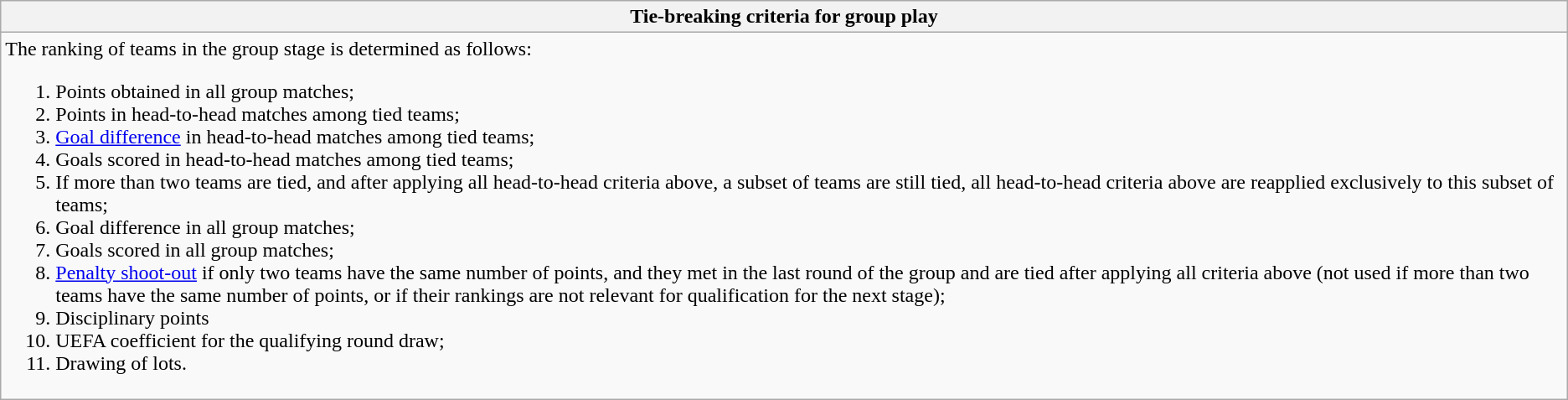<table class="wikitable collapsible collapsed">
<tr>
<th> Tie-breaking criteria for group play</th>
</tr>
<tr>
<td>The ranking of teams in the group stage is determined as follows:<br><ol><li>Points obtained in all group matches;</li><li>Points in head-to-head matches among tied teams;</li><li><a href='#'>Goal difference</a> in head-to-head matches among tied teams;</li><li>Goals scored in head-to-head matches among tied teams;</li><li>If more than two teams are tied, and after applying all head-to-head criteria above, a subset of teams are still tied, all head-to-head criteria above are reapplied exclusively to this subset of teams;</li><li>Goal difference in all group matches;</li><li>Goals scored in all group matches;</li><li><a href='#'>Penalty shoot-out</a> if only two teams have the same number of points, and they met in the last round of the group and are tied after applying all criteria above (not used if more than two teams have the same number of points, or if their rankings are not relevant for qualification for the next stage);</li><li>Disciplinary points </li><li>UEFA coefficient for the qualifying round draw;</li><li>Drawing of lots.</li></ol></td>
</tr>
</table>
